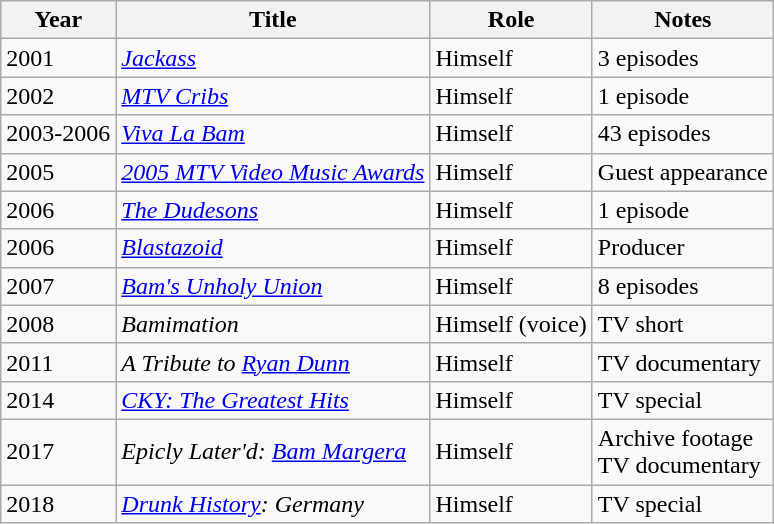<table class="wikitable sortable">
<tr>
<th>Year</th>
<th>Title</th>
<th>Role</th>
<th class="unsortable">Notes</th>
</tr>
<tr>
<td>2001</td>
<td><em><a href='#'>Jackass</a></em></td>
<td>Himself</td>
<td>3 episodes</td>
</tr>
<tr>
<td>2002</td>
<td><em><a href='#'>MTV Cribs</a></em></td>
<td>Himself</td>
<td>1 episode</td>
</tr>
<tr>
<td>2003-2006</td>
<td><em><a href='#'>Viva La Bam</a></em></td>
<td>Himself</td>
<td>43 episodes</td>
</tr>
<tr>
<td>2005</td>
<td><em><a href='#'>2005 MTV Video Music Awards</a></em></td>
<td>Himself</td>
<td>Guest appearance</td>
</tr>
<tr>
<td>2006</td>
<td><em><a href='#'>The Dudesons</a></em></td>
<td>Himself</td>
<td>1 episode</td>
</tr>
<tr>
<td>2006</td>
<td><em><a href='#'>Blastazoid</a></em></td>
<td>Himself</td>
<td>Producer</td>
</tr>
<tr>
<td>2007</td>
<td><em><a href='#'>Bam's Unholy Union</a></em></td>
<td>Himself</td>
<td>8 episodes</td>
</tr>
<tr>
<td>2008</td>
<td><em>Bamimation</em></td>
<td>Himself (voice)</td>
<td>TV short</td>
</tr>
<tr>
<td>2011</td>
<td><em>A Tribute to <a href='#'>Ryan Dunn</a></em></td>
<td>Himself</td>
<td>TV documentary</td>
</tr>
<tr>
<td>2014</td>
<td><em><a href='#'>CKY: The Greatest Hits</a></em></td>
<td>Himself</td>
<td>TV special</td>
</tr>
<tr>
<td>2017</td>
<td><em>Epicly Later'd: <a href='#'>Bam Margera</a></em></td>
<td>Himself</td>
<td>Archive footage<br>TV documentary</td>
</tr>
<tr>
<td>2018</td>
<td><em><a href='#'>Drunk History</a>: Germany</em></td>
<td>Himself</td>
<td>TV special</td>
</tr>
</table>
